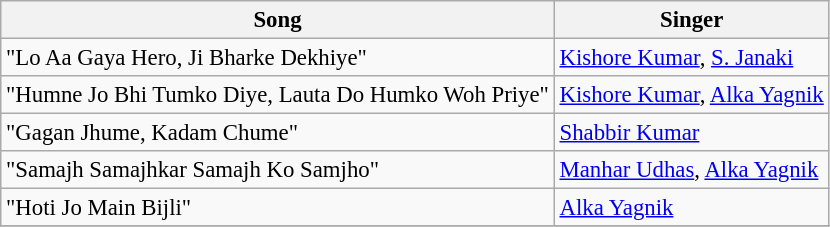<table class="wikitable" style="font-size:95%;">
<tr>
<th>Song</th>
<th>Singer</th>
</tr>
<tr>
<td>"Lo Aa Gaya Hero, Ji Bharke Dekhiye"</td>
<td><a href='#'>Kishore Kumar</a>, <a href='#'>S. Janaki</a></td>
</tr>
<tr>
<td>"Humne Jo Bhi Tumko Diye, Lauta Do Humko Woh Priye"</td>
<td><a href='#'>Kishore Kumar</a>, <a href='#'>Alka Yagnik</a></td>
</tr>
<tr>
<td>"Gagan Jhume, Kadam Chume"</td>
<td><a href='#'>Shabbir Kumar</a></td>
</tr>
<tr>
<td>"Samajh Samajhkar Samajh Ko Samjho"</td>
<td><a href='#'>Manhar Udhas</a>, <a href='#'>Alka Yagnik</a></td>
</tr>
<tr>
<td>"Hoti Jo Main Bijli"</td>
<td><a href='#'>Alka Yagnik</a></td>
</tr>
<tr>
</tr>
</table>
